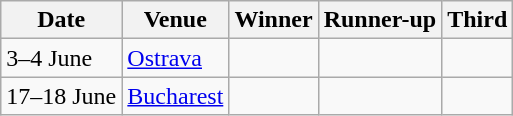<table class="wikitable">
<tr>
<th>Date</th>
<th>Venue</th>
<th>Winner</th>
<th>Runner-up</th>
<th>Third</th>
</tr>
<tr>
<td>3–4 June</td>
<td> <a href='#'>Ostrava</a></td>
<td></td>
<td></td>
<td></td>
</tr>
<tr>
<td>17–18 June</td>
<td> <a href='#'>Bucharest</a></td>
<td></td>
<td></td>
<td></td>
</tr>
</table>
